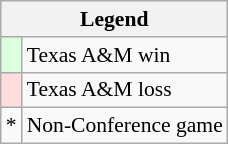<table class="wikitable" style="font-size:90%">
<tr>
<th colspan=2>Legend</th>
</tr>
<tr>
<td style="background:#ddffdd;"> </td>
<td>Texas A&M win</td>
</tr>
<tr>
<td style="background:#ffdddd;"> </td>
<td>Texas A&M loss</td>
</tr>
<tr>
<td>*</td>
<td>Non-Conference game</td>
</tr>
</table>
